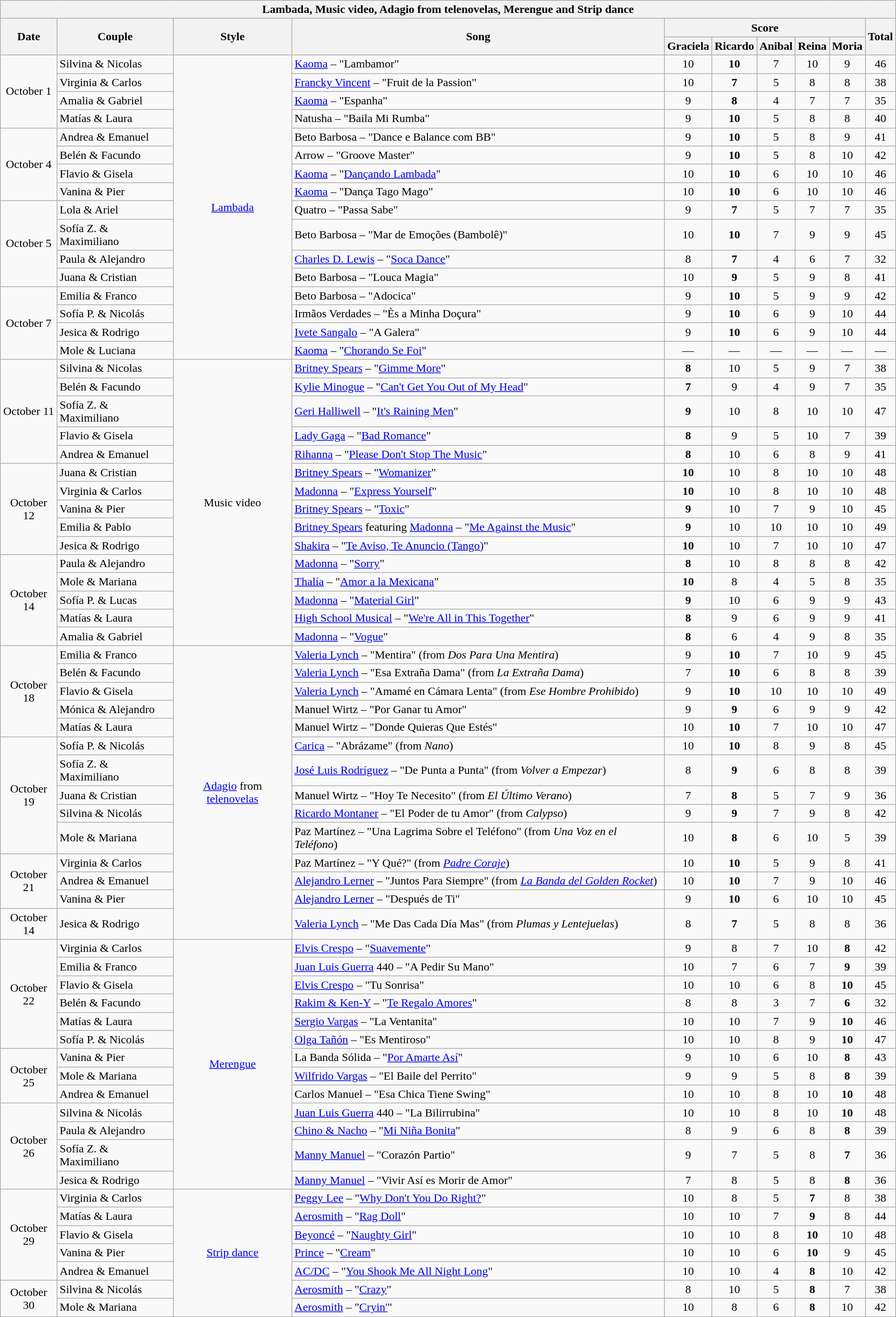<table class="wikitable collapsible collapsed">
<tr>
<th colspan="10" align=center><strong>Lambada, Music video, Adagio from telenovelas, Merengue and Strip dance</strong></th>
</tr>
<tr>
<th rowspan="2">Date</th>
<th rowspan="2">Couple</th>
<th rowspan="2">Style</th>
<th rowspan="2">Song</th>
<th colspan="5">Score</th>
<th rowspan="2">Total</th>
</tr>
<tr>
<th>Graciela</th>
<th>Ricardo</th>
<th>Anibal</th>
<th>Reina</th>
<th>Moria</th>
</tr>
<tr>
<td rowspan="4" style="text-align:center;">October 1</td>
<td>Silvina & Nicolas</td>
<td rowspan="16" style="text-align:center;"><a href='#'>Lambada</a></td>
<td><a href='#'>Kaoma</a> – "Lambamor"</td>
<td style="text-align:center;">10</td>
<td style="text-align:center;"><strong>10</strong></td>
<td style="text-align:center;">7</td>
<td style="text-align:center;">10</td>
<td style="text-align:center;">9</td>
<td style="text-align:center;">46</td>
</tr>
<tr>
<td>Virginia & Carlos</td>
<td><a href='#'>Francky Vincent</a> – "Fruit de la Passion"</td>
<td style="text-align:center;">10</td>
<td style="text-align:center;"><strong>7</strong></td>
<td style="text-align:center;">5</td>
<td style="text-align:center;">8</td>
<td style="text-align:center;">8</td>
<td style="text-align:center;">38</td>
</tr>
<tr>
<td>Amalia & Gabriel</td>
<td><a href='#'>Kaoma</a> – "Espanha"</td>
<td style="text-align:center;">9</td>
<td style="text-align:center;"><strong>8</strong></td>
<td style="text-align:center;">4</td>
<td style="text-align:center;">7</td>
<td style="text-align:center;">7</td>
<td style="text-align:center;">35</td>
</tr>
<tr>
<td>Matías & Laura</td>
<td>Natusha – "Baila Mi Rumba"</td>
<td style="text-align:center;">9</td>
<td style="text-align:center;"><strong>10</strong></td>
<td style="text-align:center;">5</td>
<td style="text-align:center;">8</td>
<td style="text-align:center;">8</td>
<td style="text-align:center;">40</td>
</tr>
<tr>
<td rowspan="4" style="text-align:center;">October 4</td>
<td>Andrea & Emanuel</td>
<td>Beto Barbosa – "Dance e Balance com BB"</td>
<td style="text-align:center;">9</td>
<td style="text-align:center;"><strong>10</strong></td>
<td style="text-align:center;">5</td>
<td style="text-align:center;">8</td>
<td style="text-align:center;">9</td>
<td style="text-align:center;">41</td>
</tr>
<tr>
<td>Belén & Facundo</td>
<td>Arrow – "Groove Master"</td>
<td style="text-align:center;">9</td>
<td style="text-align:center;"><strong>10</strong></td>
<td style="text-align:center;">5</td>
<td style="text-align:center;">8</td>
<td style="text-align:center;">10</td>
<td style="text-align:center;">42</td>
</tr>
<tr>
<td>Flavio & Gisela</td>
<td><a href='#'>Kaoma</a> – "<a href='#'>Dançando Lambada</a>"</td>
<td style="text-align:center;">10</td>
<td style="text-align:center;"><strong>10</strong></td>
<td style="text-align:center;">6</td>
<td style="text-align:center;">10</td>
<td style="text-align:center;">10</td>
<td style="text-align:center;">46</td>
</tr>
<tr>
<td>Vanina & Pier</td>
<td><a href='#'>Kaoma</a> – "Dança Tago Mago"</td>
<td style="text-align:center;">10</td>
<td style="text-align:center;"><strong>10</strong></td>
<td style="text-align:center;">6</td>
<td style="text-align:center;">10</td>
<td style="text-align:center;">10</td>
<td style="text-align:center;">46</td>
</tr>
<tr>
<td rowspan="4" style="text-align:center;">October 5</td>
<td>Lola & Ariel</td>
<td>Quatro – "Passa Sabe"</td>
<td style="text-align:center;">9</td>
<td style="text-align:center;"><strong>7</strong></td>
<td style="text-align:center;">5</td>
<td style="text-align:center;">7</td>
<td style="text-align:center;">7</td>
<td style="text-align:center;">35</td>
</tr>
<tr>
<td>Sofía Z. & Maximiliano</td>
<td>Beto Barbosa – "Mar de Emoções (Bambolê)"</td>
<td style="text-align:center;">10</td>
<td style="text-align:center;"><strong>10</strong></td>
<td style="text-align:center;">7</td>
<td style="text-align:center;">9</td>
<td style="text-align:center;">9</td>
<td style="text-align:center;">45</td>
</tr>
<tr>
<td>Paula & Alejandro</td>
<td><a href='#'>Charles D. Lewis</a> – "<a href='#'>Soca Dance</a>"</td>
<td style="text-align:center;">8</td>
<td style="text-align:center;"><strong>7</strong></td>
<td style="text-align:center;">4</td>
<td style="text-align:center;">6</td>
<td style="text-align:center;">7</td>
<td style="text-align:center;">32</td>
</tr>
<tr>
<td>Juana & Cristian</td>
<td>Beto Barbosa – "Louca Magia"</td>
<td style="text-align:center;">10</td>
<td style="text-align:center;"><strong>9</strong></td>
<td style="text-align:center;">5</td>
<td style="text-align:center;">9</td>
<td style="text-align:center;">8</td>
<td style="text-align:center;">41</td>
</tr>
<tr>
<td rowspan="4" style="text-align:center;">October 7</td>
<td>Emilia & Franco</td>
<td>Beto Barbosa – "Adocica"</td>
<td style="text-align:center;">9</td>
<td style="text-align:center;"><strong>10</strong></td>
<td style="text-align:center;">5</td>
<td style="text-align:center;">9</td>
<td style="text-align:center;">9</td>
<td style="text-align:center;">42</td>
</tr>
<tr>
<td>Sofía P. & Nicolás</td>
<td>Irmãos Verdades – "Ès a Minha Doçura"</td>
<td style="text-align:center;">9</td>
<td style="text-align:center;"><strong>10</strong></td>
<td style="text-align:center;">6</td>
<td style="text-align:center;">9</td>
<td style="text-align:center;">10</td>
<td style="text-align:center;">44</td>
</tr>
<tr>
<td>Jesica & Rodrigo</td>
<td><a href='#'>Ivete Sangalo</a> – "A Galera"</td>
<td style="text-align:center;">9</td>
<td style="text-align:center;"><strong>10</strong></td>
<td style="text-align:center;">6</td>
<td style="text-align:center;">9</td>
<td style="text-align:center;">10</td>
<td style="text-align:center;">44</td>
</tr>
<tr>
<td>Mole & Luciana</td>
<td><a href='#'>Kaoma</a> – "<a href='#'>Chorando Se Foi</a>"</td>
<td style="text-align:center;">—</td>
<td style="text-align:center;">—</td>
<td style="text-align:center;">—</td>
<td style="text-align:center;">—</td>
<td style="text-align:center;">—</td>
<td style="text-align:center;">—</td>
</tr>
<tr>
<td rowspan="5" style="text-align:center;">October 11</td>
<td>Silvina & Nicolas</td>
<td rowspan="15" style="text-align:center;">Music video</td>
<td><a href='#'>Britney Spears</a> – "<a href='#'>Gimme More</a>"</td>
<td style="text-align:center;"><strong>8</strong></td>
<td style="text-align:center;">10</td>
<td style="text-align:center;">5</td>
<td style="text-align:center;">9</td>
<td style="text-align:center;">7</td>
<td style="text-align:center;">38</td>
</tr>
<tr>
<td>Belén & Facundo</td>
<td><a href='#'>Kylie Minogue</a> – "<a href='#'>Can't Get You Out of My Head</a>"</td>
<td style="text-align:center;"><strong>7</strong></td>
<td style="text-align:center;">9</td>
<td style="text-align:center;">4</td>
<td style="text-align:center;">9</td>
<td style="text-align:center;">7</td>
<td style="text-align:center;">35</td>
</tr>
<tr>
<td>Sofía Z. & Maximiliano</td>
<td><a href='#'>Geri Halliwell</a> – "<a href='#'>It's Raining Men</a>"</td>
<td style="text-align:center;"><strong>9</strong></td>
<td style="text-align:center;">10</td>
<td style="text-align:center;">8</td>
<td style="text-align:center;">10</td>
<td style="text-align:center;">10</td>
<td style="text-align:center;">47</td>
</tr>
<tr>
<td>Flavio & Gisela</td>
<td><a href='#'>Lady Gaga</a> – "<a href='#'>Bad Romance</a>"</td>
<td style="text-align:center;"><strong>8</strong></td>
<td style="text-align:center;">9</td>
<td style="text-align:center;">5</td>
<td style="text-align:center;">10</td>
<td style="text-align:center;">7</td>
<td style="text-align:center;">39</td>
</tr>
<tr>
<td>Andrea & Emanuel</td>
<td><a href='#'>Rihanna</a> – "<a href='#'>Please Don't Stop The Music</a>"</td>
<td style="text-align:center;"><strong>8</strong></td>
<td style="text-align:center;">10</td>
<td style="text-align:center;">6</td>
<td style="text-align:center;">8</td>
<td style="text-align:center;">9</td>
<td style="text-align:center;">41</td>
</tr>
<tr>
<td rowspan="5" style="text-align:center;">October 12</td>
<td>Juana & Cristian</td>
<td><a href='#'>Britney Spears</a> – "<a href='#'>Womanizer</a>"</td>
<td style="text-align:center;"><strong>10</strong></td>
<td style="text-align:center;">10</td>
<td style="text-align:center;">8</td>
<td style="text-align:center;">10</td>
<td style="text-align:center;">10</td>
<td style="text-align:center;">48</td>
</tr>
<tr>
<td>Virginia & Carlos</td>
<td><a href='#'>Madonna</a> – "<a href='#'>Express Yourself</a>"</td>
<td style="text-align:center;"><strong>10</strong></td>
<td style="text-align:center;">10</td>
<td style="text-align:center;">8</td>
<td style="text-align:center;">10</td>
<td style="text-align:center;">10</td>
<td style="text-align:center;">48</td>
</tr>
<tr>
<td>Vanina & Pier</td>
<td><a href='#'>Britney Spears</a> – "<a href='#'>Toxic</a>"</td>
<td style="text-align:center;"><strong>9</strong></td>
<td style="text-align:center;">10</td>
<td style="text-align:center;">7</td>
<td style="text-align:center;">9</td>
<td style="text-align:center;">10</td>
<td style="text-align:center;">45</td>
</tr>
<tr>
<td>Emilia & Pablo</td>
<td><a href='#'>Britney Spears</a> featuring <a href='#'>Madonna</a> – "<a href='#'>Me Against the Music</a>"</td>
<td style="text-align:center;"><strong>9</strong></td>
<td style="text-align:center;">10</td>
<td style="text-align:center;">10</td>
<td style="text-align:center;">10</td>
<td style="text-align:center;">10</td>
<td style="text-align:center;">49</td>
</tr>
<tr>
<td>Jesica & Rodrigo</td>
<td><a href='#'>Shakira</a> – "<a href='#'>Te Aviso, Te Anuncio (Tango)</a>"</td>
<td style="text-align:center;"><strong>10</strong></td>
<td style="text-align:center;">10</td>
<td style="text-align:center;">7</td>
<td style="text-align:center;">10</td>
<td style="text-align:center;">10</td>
<td style="text-align:center;">47</td>
</tr>
<tr>
<td rowspan="5" style="text-align:center;">October 14</td>
<td>Paula & Alejandro</td>
<td><a href='#'>Madonna</a> – "<a href='#'>Sorry</a>"</td>
<td style="text-align:center;"><strong>8</strong></td>
<td style="text-align:center;">10</td>
<td style="text-align:center;">8</td>
<td style="text-align:center;">8</td>
<td style="text-align:center;">8</td>
<td style="text-align:center;">42</td>
</tr>
<tr>
<td>Mole & Mariana</td>
<td><a href='#'>Thalía</a> – "<a href='#'>Amor a la Mexicana</a>"</td>
<td style="text-align:center;"><strong>10</strong></td>
<td style="text-align:center;">8</td>
<td style="text-align:center;">4</td>
<td style="text-align:center;">5</td>
<td style="text-align:center;">8</td>
<td style="text-align:center;">35</td>
</tr>
<tr>
<td>Sofía P. & Lucas</td>
<td><a href='#'>Madonna</a> – "<a href='#'>Material Girl</a>"</td>
<td style="text-align:center;"><strong>9</strong></td>
<td style="text-align:center;">10</td>
<td style="text-align:center;">6</td>
<td style="text-align:center;">9</td>
<td style="text-align:center;">9</td>
<td style="text-align:center;">43</td>
</tr>
<tr>
<td>Matías & Laura</td>
<td><a href='#'>High School Musical</a> – "<a href='#'>We're All in This Together</a>"</td>
<td style="text-align:center;"><strong>8</strong></td>
<td style="text-align:center;">9</td>
<td style="text-align:center;">6</td>
<td style="text-align:center;">9</td>
<td style="text-align:center;">9</td>
<td style="text-align:center;">41</td>
</tr>
<tr>
<td>Amalia & Gabriel</td>
<td><a href='#'>Madonna</a> – "<a href='#'>Vogue</a>"</td>
<td style="text-align:center;"><strong>8</strong></td>
<td style="text-align:center;">6</td>
<td style="text-align:center;">4</td>
<td style="text-align:center;">9</td>
<td style="text-align:center;">8</td>
<td style="text-align:center;">35</td>
</tr>
<tr>
<td rowspan="5" style="text-align:center;">October 18</td>
<td>Emilia & Franco</td>
<td rowspan="14" style="text-align:center;"><a href='#'>Adagio</a> from <a href='#'>telenovelas</a></td>
<td><a href='#'>Valeria Lynch</a> – "Mentira" (from <em>Dos Para Una Mentira</em>)</td>
<td style="text-align:center;">9</td>
<td style="text-align:center;"><strong>10</strong></td>
<td style="text-align:center;">7</td>
<td style="text-align:center;">10</td>
<td style="text-align:center;">9</td>
<td style="text-align:center;">45</td>
</tr>
<tr>
<td>Belén & Facundo</td>
<td><a href='#'>Valeria Lynch</a> – "Esa Extraña Dama" (from <em>La Extraña Dama</em>)</td>
<td style="text-align:center;">7</td>
<td style="text-align:center;"><strong>10</strong></td>
<td style="text-align:center;">6</td>
<td style="text-align:center;">8</td>
<td style="text-align:center;">8</td>
<td style="text-align:center;">39</td>
</tr>
<tr>
<td>Flavio & Gisela</td>
<td><a href='#'>Valeria Lynch</a> – "Amamé en Cámara Lenta" (from <em>Ese Hombre Prohibido</em>)</td>
<td style="text-align:center;">9</td>
<td style="text-align:center;"><strong>10</strong></td>
<td style="text-align:center;">10</td>
<td style="text-align:center;">10</td>
<td style="text-align:center;">10</td>
<td style="text-align:center;">49</td>
</tr>
<tr>
<td>Mónica & Alejandro</td>
<td>Manuel Wirtz – "Por Ganar tu Amor"</td>
<td style="text-align:center;">9</td>
<td style="text-align:center;"><strong>9</strong></td>
<td style="text-align:center;">6</td>
<td style="text-align:center;">9</td>
<td style="text-align:center;">9</td>
<td style="text-align:center;">42</td>
</tr>
<tr>
<td>Matías & Laura</td>
<td>Manuel Wirtz – "Donde Quieras Que Estés"</td>
<td style="text-align:center;">10</td>
<td style="text-align:center;"><strong>10</strong></td>
<td style="text-align:center;">7</td>
<td style="text-align:center;">10</td>
<td style="text-align:center;">10</td>
<td style="text-align:center;">47</td>
</tr>
<tr>
<td rowspan="5" style="text-align:center;">October 19</td>
<td>Sofía P. & Nicolás</td>
<td><a href='#'>Carica</a> – "Abrázame" (from <em>Nano</em>)</td>
<td style="text-align:center;">10</td>
<td style="text-align:center;"><strong>10</strong></td>
<td style="text-align:center;">8</td>
<td style="text-align:center;">9</td>
<td style="text-align:center;">8</td>
<td style="text-align:center;">45</td>
</tr>
<tr>
<td>Sofía Z. & Maximiliano</td>
<td><a href='#'>José Luis Rodríguez</a> – "De Punta a Punta" (from <em>Volver a Empezar</em>)</td>
<td style="text-align:center;">8</td>
<td style="text-align:center;"><strong>9</strong></td>
<td style="text-align:center;">6</td>
<td style="text-align:center;">8</td>
<td style="text-align:center;">8</td>
<td style="text-align:center;">39</td>
</tr>
<tr>
<td>Juana & Cristian</td>
<td>Manuel Wirtz – "Hoy Te Necesito" (from <em>El Último Verano</em>)</td>
<td style="text-align:center;">7</td>
<td style="text-align:center;"><strong>8</strong></td>
<td style="text-align:center;">5</td>
<td style="text-align:center;">7</td>
<td style="text-align:center;">9</td>
<td style="text-align:center;">36</td>
</tr>
<tr>
<td>Silvina & Nicolás</td>
<td><a href='#'>Ricardo Montaner</a> – "El Poder de tu Amor" (from <em>Calypso</em>)</td>
<td style="text-align:center;">9</td>
<td style="text-align:center;"><strong>9</strong></td>
<td style="text-align:center;">7</td>
<td style="text-align:center;">9</td>
<td style="text-align:center;">8</td>
<td style="text-align:center;">42</td>
</tr>
<tr>
<td>Mole & Mariana</td>
<td>Paz Martínez – "Una Lagrima Sobre el Teléfono" (from <em>Una Voz en el Teléfono</em>)</td>
<td style="text-align:center;">10</td>
<td style="text-align:center;"><strong>8</strong></td>
<td style="text-align:center;">6</td>
<td style="text-align:center;">10</td>
<td style="text-align:center;">5</td>
<td style="text-align:center;">39</td>
</tr>
<tr>
<td rowspan="3" style="text-align:center;">October 21</td>
<td>Virginia & Carlos</td>
<td>Paz Martínez – "Y Qué?" (from <em><a href='#'>Padre Coraje</a></em>)</td>
<td style="text-align:center;">10</td>
<td style="text-align:center;"><strong>10</strong></td>
<td style="text-align:center;">5</td>
<td style="text-align:center;">9</td>
<td style="text-align:center;">8</td>
<td style="text-align:center;">41</td>
</tr>
<tr>
<td>Andrea & Emanuel</td>
<td><a href='#'>Alejandro Lerner</a> – "Juntos Para Siempre" (from <em><a href='#'>La Banda del Golden Rocket</a></em>)</td>
<td style="text-align:center;">10</td>
<td style="text-align:center;"><strong>10</strong></td>
<td style="text-align:center;">7</td>
<td style="text-align:center;">9</td>
<td style="text-align:center;">10</td>
<td style="text-align:center;">46</td>
</tr>
<tr>
<td>Vanina & Pier</td>
<td><a href='#'>Alejandro Lerner</a> – "Después de Ti"</td>
<td style="text-align:center;">9</td>
<td style="text-align:center;"><strong>10</strong></td>
<td style="text-align:center;">6</td>
<td style="text-align:center;">10</td>
<td style="text-align:center;">10</td>
<td style="text-align:center;">45</td>
</tr>
<tr>
<td style="text-align:center;">October 14</td>
<td>Jesica & Rodrigo</td>
<td><a href='#'>Valeria Lynch</a> – "Me Das Cada Día Mas" (from <em>Plumas y Lentejuelas</em>)</td>
<td style="text-align:center;">8</td>
<td style="text-align:center;"><strong>7</strong></td>
<td style="text-align:center;">5</td>
<td style="text-align:center;">8</td>
<td style="text-align:center;">8</td>
<td style="text-align:center;">36</td>
</tr>
<tr>
<td rowspan="6" style="text-align:center;">October 22</td>
<td>Virginia & Carlos</td>
<td rowspan="13" style="text-align:center;"><a href='#'>Merengue</a></td>
<td><a href='#'>Elvis Crespo</a> – "<a href='#'>Suavemente</a>"</td>
<td style="text-align:center;">9</td>
<td style="text-align:center;">8</td>
<td style="text-align:center;">7</td>
<td style="text-align:center;">10</td>
<td style="text-align:center;"><strong>8</strong></td>
<td style="text-align:center;">42</td>
</tr>
<tr>
<td>Emilia & Franco</td>
<td><a href='#'>Juan Luis Guerra</a> 440 – "A Pedir Su Mano"</td>
<td style="text-align:center;">10</td>
<td style="text-align:center;">7</td>
<td style="text-align:center;">6</td>
<td style="text-align:center;">7</td>
<td style="text-align:center;"><strong>9</strong></td>
<td style="text-align:center;">39</td>
</tr>
<tr>
<td>Flavio & Gisela</td>
<td><a href='#'>Elvis Crespo</a> – "Tu Sonrisa"</td>
<td style="text-align:center;">10</td>
<td style="text-align:center;">10</td>
<td style="text-align:center;">6</td>
<td style="text-align:center;">8</td>
<td style="text-align:center;"><strong>10</strong></td>
<td style="text-align:center;">45</td>
</tr>
<tr>
<td>Belén & Facundo</td>
<td><a href='#'>Rakim & Ken-Y</a> – "<a href='#'>Te Regalo Amores</a>"</td>
<td style="text-align:center;">8</td>
<td style="text-align:center;">8</td>
<td style="text-align:center;">3</td>
<td style="text-align:center;">7</td>
<td style="text-align:center;"><strong>6</strong></td>
<td style="text-align:center;">32</td>
</tr>
<tr>
<td>Matías & Laura</td>
<td><a href='#'>Sergio Vargas</a> – "La Ventanita"</td>
<td style="text-align:center;">10</td>
<td style="text-align:center;">10</td>
<td style="text-align:center;">7</td>
<td style="text-align:center;">9</td>
<td style="text-align:center;"><strong>10</strong></td>
<td style="text-align:center;">46</td>
</tr>
<tr>
<td>Sofía P. & Nicolás</td>
<td><a href='#'>Olga Tañón</a> – "Es Mentiroso"</td>
<td style="text-align:center;">10</td>
<td style="text-align:center;">10</td>
<td style="text-align:center;">8</td>
<td style="text-align:center;">9</td>
<td style="text-align:center;"><strong>10</strong></td>
<td style="text-align:center;">47</td>
</tr>
<tr>
<td rowspan="3" style="text-align:center;">October 25</td>
<td>Vanina & Pier</td>
<td>La Banda Sólida – "<a href='#'>Por Amarte Así</a>"</td>
<td style="text-align:center;">9</td>
<td style="text-align:center;">10</td>
<td style="text-align:center;">6</td>
<td style="text-align:center;">10</td>
<td style="text-align:center;"><strong>8</strong></td>
<td style="text-align:center;">43</td>
</tr>
<tr>
<td>Mole & Mariana</td>
<td><a href='#'>Wilfrido Vargas</a> – "El Baile del Perrito"</td>
<td style="text-align:center;">9</td>
<td style="text-align:center;">9</td>
<td style="text-align:center;">5</td>
<td style="text-align:center;">8</td>
<td style="text-align:center;"><strong>8</strong></td>
<td style="text-align:center;">39</td>
</tr>
<tr>
<td>Andrea & Emanuel</td>
<td>Carlos Manuel – "Esa Chica Tiene Swing"</td>
<td style="text-align:center;">10</td>
<td style="text-align:center;">10</td>
<td style="text-align:center;">8</td>
<td style="text-align:center;">10</td>
<td style="text-align:center;"><strong>10</strong></td>
<td style="text-align:center;">48</td>
</tr>
<tr>
<td rowspan="4" style="text-align:center;">October 26</td>
<td>Silvina & Nicolás</td>
<td><a href='#'>Juan Luis Guerra</a> 440 – "La Bilirrubina"</td>
<td style="text-align:center;">10</td>
<td style="text-align:center;">10</td>
<td style="text-align:center;">8</td>
<td style="text-align:center;">10</td>
<td style="text-align:center;"><strong>10</strong></td>
<td style="text-align:center;">48</td>
</tr>
<tr>
<td>Paula & Alejandro</td>
<td><a href='#'>Chino & Nacho</a> – "<a href='#'>Mi Niña Bonita</a>"</td>
<td style="text-align:center;">8</td>
<td style="text-align:center;">9</td>
<td style="text-align:center;">6</td>
<td style="text-align:center;">8</td>
<td style="text-align:center;"><strong>8</strong></td>
<td style="text-align:center;">39</td>
</tr>
<tr>
<td>Sofía Z. & Maximiliano</td>
<td><a href='#'>Manny Manuel</a> – "Corazón Partio"</td>
<td style="text-align:center;">9</td>
<td style="text-align:center;">7</td>
<td style="text-align:center;">5</td>
<td style="text-align:center;">8</td>
<td style="text-align:center;"><strong>7</strong></td>
<td style="text-align:center;">36</td>
</tr>
<tr>
<td>Jesica & Rodrigo</td>
<td><a href='#'>Manny Manuel</a> – "Vivir Así es Morir de Amor"</td>
<td style="text-align:center;">7</td>
<td style="text-align:center;">8</td>
<td style="text-align:center;">5</td>
<td style="text-align:center;">8</td>
<td style="text-align:center;"><strong>8</strong></td>
<td style="text-align:center;">36</td>
</tr>
<tr>
<td rowspan="5" style="text-align:center;">October 29</td>
<td>Virginia & Carlos</td>
<td rowspan="7" style="text-align:center;"><a href='#'>Strip dance</a></td>
<td><a href='#'>Peggy Lee</a> – "<a href='#'>Why Don't You Do Right?</a>"</td>
<td style="text-align:center;">10</td>
<td style="text-align:center;">8</td>
<td style="text-align:center;">5</td>
<td style="text-align:center;"><strong>7</strong></td>
<td style="text-align:center;">8</td>
<td style="text-align:center;">38</td>
</tr>
<tr>
<td>Matías & Laura</td>
<td><a href='#'>Aerosmith</a> – "<a href='#'>Rag Doll</a>"</td>
<td style="text-align:center;">10</td>
<td style="text-align:center;">10</td>
<td style="text-align:center;">7</td>
<td style="text-align:center;"><strong>9</strong></td>
<td style="text-align:center;">8</td>
<td style="text-align:center;">44</td>
</tr>
<tr>
<td>Flavio & Gisela</td>
<td><a href='#'>Beyoncé</a> – "<a href='#'>Naughty Girl</a>"</td>
<td style="text-align:center;">10</td>
<td style="text-align:center;">10</td>
<td style="text-align:center;">8</td>
<td style="text-align:center;"><strong>10</strong></td>
<td style="text-align:center;">10</td>
<td style="text-align:center;">48</td>
</tr>
<tr>
<td>Vanina & Pier</td>
<td><a href='#'>Prince</a> – "<a href='#'>Cream</a>"</td>
<td style="text-align:center;">10</td>
<td style="text-align:center;">10</td>
<td style="text-align:center;">6</td>
<td style="text-align:center;"><strong>10</strong></td>
<td style="text-align:center;">9</td>
<td style="text-align:center;">45</td>
</tr>
<tr>
<td>Andrea & Emanuel</td>
<td><a href='#'>AC/DC</a> – "<a href='#'>You Shook Me All Night Long</a>"</td>
<td style="text-align:center;">10</td>
<td style="text-align:center;">10</td>
<td style="text-align:center;">4</td>
<td style="text-align:center;"><strong>8</strong></td>
<td style="text-align:center;">10</td>
<td style="text-align:center;">42</td>
</tr>
<tr>
<td rowspan="2" style="text-align:center;">October 30</td>
<td>Silvina & Nicolás</td>
<td><a href='#'>Aerosmith</a> – "<a href='#'>Crazy</a>"</td>
<td style="text-align:center;">8</td>
<td style="text-align:center;">10</td>
<td style="text-align:center;">5</td>
<td style="text-align:center;"><strong>8</strong></td>
<td style="text-align:center;">7</td>
<td style="text-align:center;">38</td>
</tr>
<tr>
<td>Mole & Mariana</td>
<td><a href='#'>Aerosmith</a> – "<a href='#'>Cryin'</a>"</td>
<td style="text-align:center;">10</td>
<td style="text-align:center;">8</td>
<td style="text-align:center;">6</td>
<td style="text-align:center;"><strong>8</strong></td>
<td style="text-align:center;">10</td>
<td style="text-align:center;">42</td>
</tr>
</table>
